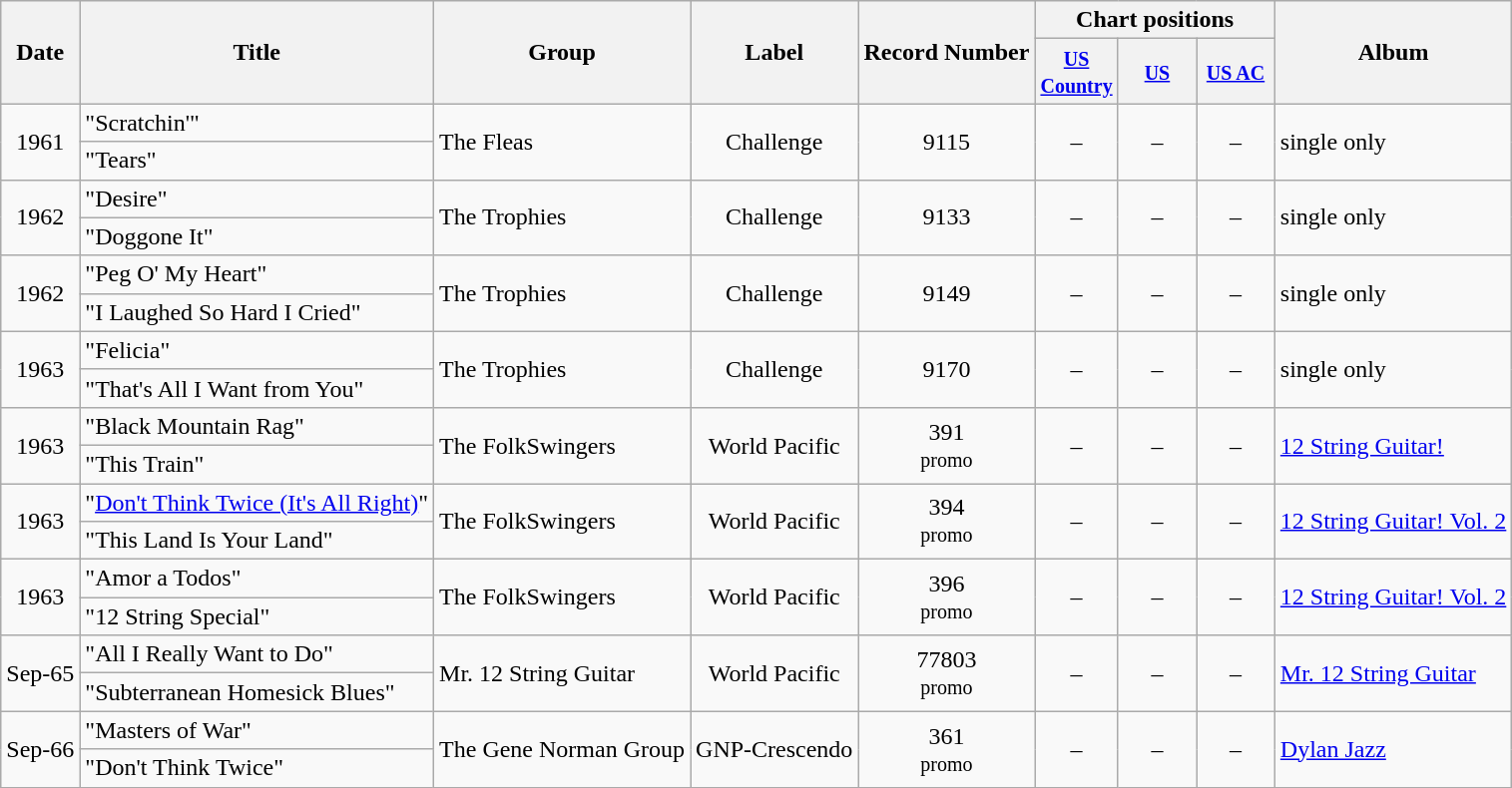<table class="wikitable">
<tr>
<th rowspan="2">Date</th>
<th rowspan="2">Title</th>
<th rowspan="2">Group</th>
<th rowspan="2">Label</th>
<th rowspan="2">Record Number</th>
<th colspan="3">Chart positions</th>
<th rowspan="2">Album</th>
</tr>
<tr>
<th width="45" rowspan="1"><small><a href='#'>US Country</a></small></th>
<th width="45" rowspan="1"><small><a href='#'>US</a></small></th>
<th width="45" rowspan="1"><small><a href='#'>US AC</a></small></th>
</tr>
<tr>
<td align="center" rowspan="2">1961</td>
<td>"Scratchin'"</td>
<td rowspan="2">The Fleas</td>
<td align="center" rowspan="2">Challenge</td>
<td align="center" rowspan="2">9115</td>
<td align="center" rowspan="2">–</td>
<td align="center" rowspan="2">–</td>
<td align="center" rowspan="2">–</td>
<td rowspan="2">single only</td>
</tr>
<tr>
<td>"Tears"</td>
</tr>
<tr>
<td align="center" rowspan="2">1962</td>
<td>"Desire"</td>
<td rowspan="2">The Trophies</td>
<td align="center" rowspan="2">Challenge</td>
<td align="center" rowspan="2">9133</td>
<td align="center" rowspan="2">–</td>
<td align="center" rowspan="2">–</td>
<td align="center" rowspan="2">–</td>
<td rowspan="2">single only</td>
</tr>
<tr>
<td>"Doggone It"</td>
</tr>
<tr>
<td align="center" rowspan="2">1962</td>
<td>"Peg O' My Heart"</td>
<td rowspan="2">The Trophies</td>
<td align="center" rowspan="2">Challenge</td>
<td align="center" rowspan="2">9149</td>
<td align="center" rowspan="2">–</td>
<td align="center" rowspan="2">–</td>
<td align="center" rowspan="2">–</td>
<td rowspan="2">single only</td>
</tr>
<tr>
<td>"I Laughed So Hard I Cried"</td>
</tr>
<tr>
<td align="center" rowspan="2">1963</td>
<td>"Felicia"</td>
<td rowspan="2">The Trophies</td>
<td align="center" rowspan="2">Challenge</td>
<td align="center" rowspan="2">9170</td>
<td align="center" rowspan="2">–</td>
<td align="center" rowspan="2">–</td>
<td align="center" rowspan="2">–</td>
<td rowspan="2">single only</td>
</tr>
<tr>
<td>"That's All I Want from You"</td>
</tr>
<tr>
<td align="center" rowspan="2">1963</td>
<td>"Black Mountain Rag"</td>
<td rowspan="2">The FolkSwingers</td>
<td align="center" rowspan="2">World Pacific</td>
<td align="center" rowspan="2">391<br><small>promo</small></td>
<td align="center" rowspan="2">–</td>
<td align="center" rowspan="2">–</td>
<td align="center" rowspan="2">–</td>
<td rowspan="2"><a href='#'>12 String Guitar!</a></td>
</tr>
<tr>
<td>"This Train"</td>
</tr>
<tr>
<td align="center" rowspan="2">1963</td>
<td>"<a href='#'>Don't Think Twice (It's All Right)</a>"</td>
<td rowspan="2">The FolkSwingers</td>
<td align="center" rowspan="2">World Pacific</td>
<td align="center" rowspan="2">394<br><small>promo</small></td>
<td align="center" rowspan="2">–</td>
<td align="center" rowspan="2">–</td>
<td align="center" rowspan="2">–</td>
<td rowspan="2"><a href='#'>12 String Guitar! Vol. 2</a></td>
</tr>
<tr>
<td>"This Land Is Your Land"</td>
</tr>
<tr>
<td align="center" rowspan="2">1963</td>
<td>"Amor a Todos"</td>
<td rowspan="2">The FolkSwingers</td>
<td align="center" rowspan="2">World Pacific</td>
<td align="center" rowspan="2">396<br><small>promo</small></td>
<td align="center" rowspan="2">–</td>
<td align="center" rowspan="2">–</td>
<td align="center" rowspan="2">–</td>
<td rowspan="2"><a href='#'>12 String Guitar! Vol. 2</a></td>
</tr>
<tr>
<td>"12 String Special"</td>
</tr>
<tr>
<td align="center" rowspan="2">Sep-65</td>
<td>"All I Really Want to Do"</td>
<td rowspan="2">Mr. 12 String Guitar</td>
<td align="center" rowspan="2">World Pacific</td>
<td align="center" rowspan="2">77803<br><small>promo</small></td>
<td align="center" rowspan="2">–</td>
<td align="center" rowspan="2">–</td>
<td align="center" rowspan="2">–</td>
<td rowspan="2"><a href='#'>Mr. 12 String Guitar</a></td>
</tr>
<tr>
<td>"Subterranean Homesick Blues"</td>
</tr>
<tr>
<td align="center" rowspan="2">Sep-66</td>
<td>"Masters of War"</td>
<td rowspan="2">The Gene Norman Group</td>
<td align="center" rowspan="2">GNP-Crescendo</td>
<td align="center" rowspan="2">361<br><small>promo</small></td>
<td align="center" rowspan="2">–</td>
<td align="center" rowspan="2">–</td>
<td align="center" rowspan="2">–</td>
<td rowspan="2"><a href='#'>Dylan Jazz</a></td>
</tr>
<tr>
<td>"Don't Think Twice"</td>
</tr>
</table>
